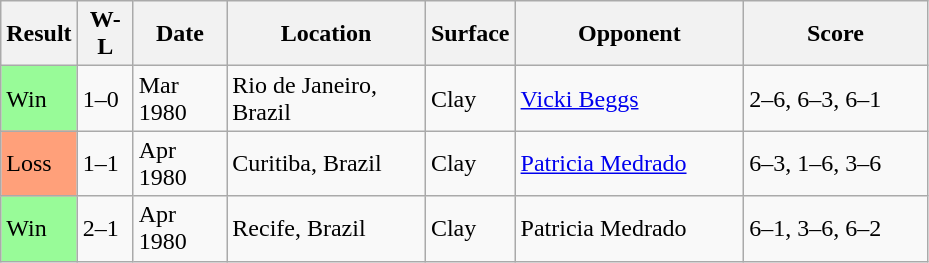<table class="sortable wikitable">
<tr>
<th style="width:40px">Result</th>
<th style="width:30px" class="unsortable">W-L</th>
<th style="width:55px">Date</th>
<th style="width:125px">Location</th>
<th style="width:50px">Surface</th>
<th style="width:145px">Opponent</th>
<th style="width:115px" class="unsortable">Score</th>
</tr>
<tr>
<td style="background:#98fb98;">Win</td>
<td>1–0</td>
<td>Mar 1980</td>
<td>Rio de Janeiro, Brazil</td>
<td>Clay</td>
<td> <a href='#'>Vicki Beggs</a></td>
<td>2–6, 6–3, 6–1</td>
</tr>
<tr>
<td style="background:#ffa07a;">Loss</td>
<td>1–1</td>
<td>Apr 1980</td>
<td>Curitiba, Brazil</td>
<td>Clay</td>
<td> <a href='#'>Patricia Medrado</a></td>
<td>6–3, 1–6, 3–6</td>
</tr>
<tr>
<td style="background:#98fb98;">Win</td>
<td>2–1</td>
<td>Apr 1980</td>
<td>Recife, Brazil</td>
<td>Clay</td>
<td> Patricia Medrado</td>
<td>6–1, 3–6, 6–2</td>
</tr>
</table>
